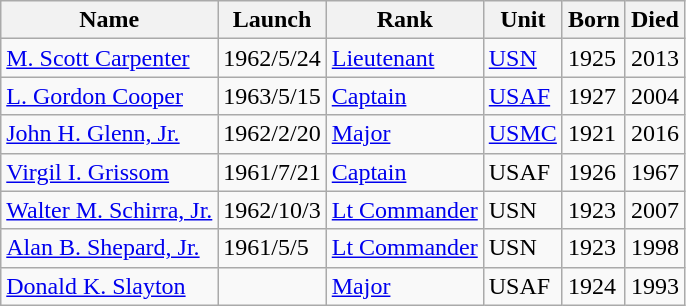<table class="wikitable sortable">
<tr>
<th>Name</th>
<th>Launch</th>
<th>Rank</th>
<th>Unit</th>
<th>Born</th>
<th>Died</th>
</tr>
<tr>
<td data-sort-value="Carpenter, Scott"><a href='#'>M. Scott Carpenter</a></td>
<td>1962/5/24</td>
<td><a href='#'>Lieutenant</a></td>
<td><a href='#'>USN</a></td>
<td>1925</td>
<td>2013</td>
</tr>
<tr>
<td data-sort-value="Cooper, Gordon"><a href='#'>L. Gordon Cooper</a></td>
<td>1963/5/15</td>
<td><a href='#'>Captain</a></td>
<td><a href='#'>USAF</a></td>
<td>1927</td>
<td>2004</td>
</tr>
<tr>
<td data-sort-value="Glenn, John"><a href='#'>John H. Glenn, Jr.</a></td>
<td>1962/2/20</td>
<td><a href='#'>Major</a></td>
<td><a href='#'>USMC</a></td>
<td>1921</td>
<td>2016</td>
</tr>
<tr>
<td data-sort-value="Grissom, Gus"><a href='#'>Virgil I. Grissom</a></td>
<td>1961/7/21</td>
<td><a href='#'>Captain</a></td>
<td>USAF</td>
<td>1926</td>
<td>1967</td>
</tr>
<tr>
<td data-sort-value="Schirra, Wally"><a href='#'>Walter M. Schirra, Jr.</a></td>
<td>1962/10/3</td>
<td><a href='#'>Lt Commander</a></td>
<td>USN</td>
<td>1923</td>
<td>2007</td>
</tr>
<tr>
<td data-sort-value="Shepard, Alan"><a href='#'>Alan B. Shepard, Jr.</a></td>
<td>1961/5/5</td>
<td><a href='#'>Lt Commander</a></td>
<td>USN</td>
<td>1923</td>
<td>1998</td>
</tr>
<tr>
<td data-sort-value="Slayton, Deke"><a href='#'>Donald K. Slayton</a></td>
<td></td>
<td><a href='#'>Major</a></td>
<td>USAF</td>
<td>1924</td>
<td>1993</td>
</tr>
</table>
